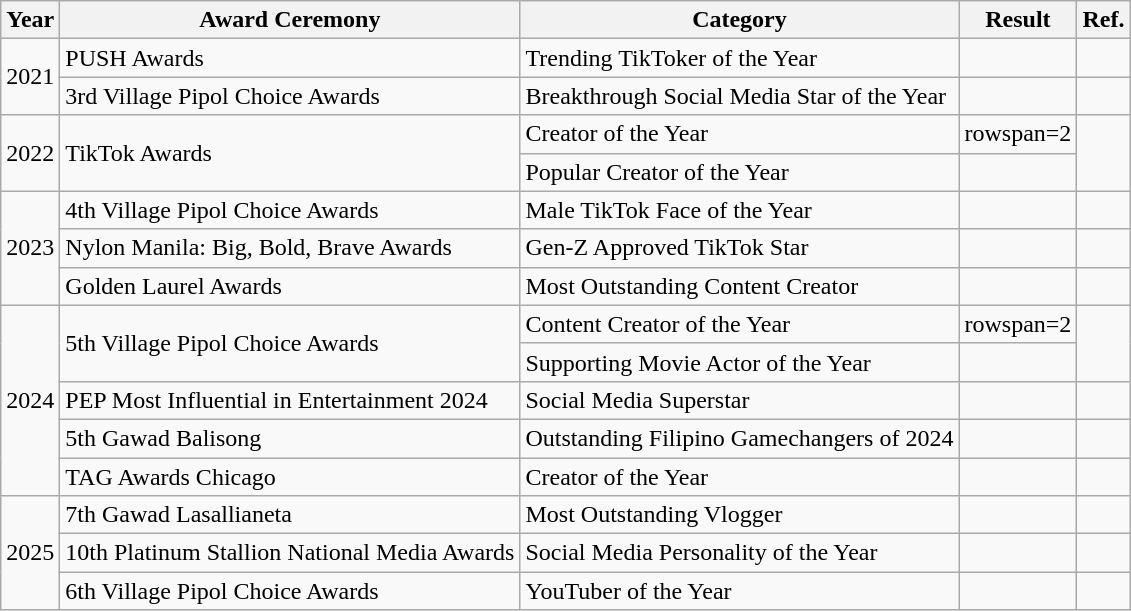<table class="wikitable sortable">
<tr>
<th>Year</th>
<th>Award Ceremony</th>
<th>Category</th>
<th>Result</th>
<th>Ref.</th>
</tr>
<tr>
<td rowspan=2>2021</td>
<td>PUSH Awards</td>
<td>Trending TikToker of the Year</td>
<td></td>
<td align="center"></td>
</tr>
<tr>
<td>3rd Village Pipol Choice Awards</td>
<td>Breakthrough Social Media Star of the Year</td>
<td></td>
<td align="center"></td>
</tr>
<tr>
<td rowspan=2>2022</td>
<td rowspan=2>TikTok Awards</td>
<td>Creator of the Year</td>
<td>rowspan=2 </td>
<td rowspan=2 align="center"></td>
</tr>
<tr>
<td>Popular Creator of the Year</td>
</tr>
<tr>
<td rowspan=3>2023</td>
<td>4th Village Pipol Choice Awards</td>
<td>Male TikTok Face of the Year</td>
<td></td>
<td align="center"></td>
</tr>
<tr>
<td>Nylon Manila: Big, Bold, Brave Awards</td>
<td>Gen-Z Approved TikTok Star</td>
<td></td>
<td align="center"></td>
</tr>
<tr>
<td>Golden Laurel Awards</td>
<td>Most Outstanding Content Creator</td>
<td></td>
<td align="center"></td>
</tr>
<tr>
<td rowspan=5>2024</td>
<td rowspan=2>5th Village Pipol Choice Awards</td>
<td>Content Creator of the Year</td>
<td>rowspan=2 </td>
<td rowspan=2 align="center"></td>
</tr>
<tr>
<td>Supporting Movie Actor of the Year</td>
</tr>
<tr>
<td>PEP Most Influential in Entertainment 2024</td>
<td>Social Media Superstar</td>
<td></td>
<td align="center"></td>
</tr>
<tr>
<td>5th Gawad Balisong</td>
<td>Outstanding Filipino Gamechangers of 2024</td>
<td></td>
<td align="center"></td>
</tr>
<tr>
<td>TAG Awards Chicago</td>
<td>Creator of the Year</td>
<td></td>
<td align="center"></td>
</tr>
<tr>
<td rowspan=3>2025</td>
<td>7th Gawad Lasallianeta</td>
<td>Most Outstanding Vlogger</td>
<td></td>
<td align="center"></td>
</tr>
<tr>
<td>10th Platinum Stallion National Media Awards</td>
<td>Social Media Personality of the Year</td>
<td></td>
<td align="center"></td>
</tr>
<tr>
<td>6th Village Pipol Choice Awards</td>
<td>YouTuber of the Year</td>
<td></td>
<td align="center"></td>
</tr>
</table>
